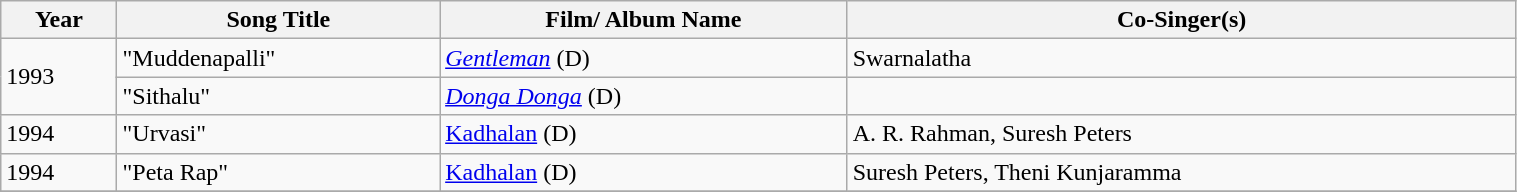<table class="wikitable" width="80%">
<tr>
<th>Year</th>
<th>Song Title</th>
<th>Film/ Album Name</th>
<th>Co-Singer(s)</th>
</tr>
<tr>
<td rowspan=2>1993</td>
<td>"Muddenapalli"</td>
<td><em><a href='#'>Gentleman</a></em> (D)</td>
<td>Swarnalatha</td>
</tr>
<tr>
<td>"Sithalu"</td>
<td><em><a href='#'>Donga Donga</a></em> (D)</td>
<td></td>
</tr>
<tr>
<td rowspan="1">1994</td>
<td>"Urvasi"</td>
<td rowspan="1"><a href='#'>Kadhalan</a> (D)</td>
<td>A. R. Rahman, Suresh Peters</td>
</tr>
<tr>
<td rowspan="1">1994</td>
<td>"Peta Rap"</td>
<td rowspan="1"><a href='#'>Kadhalan</a> (D)</td>
<td>Suresh Peters, Theni Kunjaramma</td>
</tr>
<tr>
</tr>
</table>
